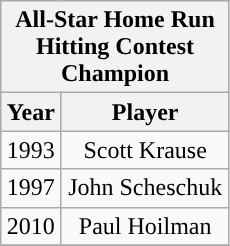<table class="wikitable" style="display: inline-table; margin-right: 20px; text-align:center">
<tr>
<th scope="col" colspan="2" style="width: 145px;">All-Star Home Run Hitting Contest Champion</th>
</tr>
<tr>
<th scope="col">Year</th>
<th scope="col">Player</th>
</tr>
<tr>
<td>1993</td>
<td>Scott Krause</td>
</tr>
<tr>
<td>1997</td>
<td>John Scheschuk</td>
</tr>
<tr>
<td>2010</td>
<td>Paul Hoilman</td>
</tr>
<tr>
</tr>
</table>
